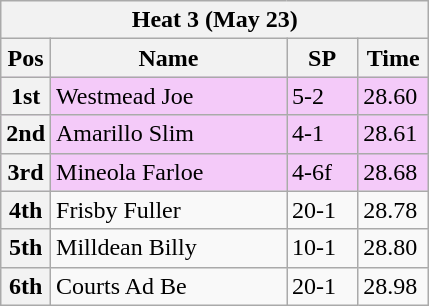<table class="wikitable">
<tr>
<th colspan="6">Heat 3 (May 23)</th>
</tr>
<tr>
<th width=20>Pos</th>
<th width=150>Name</th>
<th width=40>SP</th>
<th width=40>Time</th>
</tr>
<tr style="background: #f4caf9;">
<th>1st</th>
<td>Westmead Joe</td>
<td>5-2</td>
<td>28.60</td>
</tr>
<tr style="background: #f4caf9;">
<th>2nd</th>
<td>Amarillo Slim</td>
<td>4-1</td>
<td>28.61</td>
</tr>
<tr style="background: #f4caf9;">
<th>3rd</th>
<td>Mineola Farloe</td>
<td>4-6f</td>
<td>28.68</td>
</tr>
<tr>
<th>4th</th>
<td>Frisby Fuller</td>
<td>20-1</td>
<td>28.78</td>
</tr>
<tr>
<th>5th</th>
<td>Milldean Billy</td>
<td>10-1</td>
<td>28.80</td>
</tr>
<tr>
<th>6th</th>
<td>Courts Ad Be</td>
<td>20-1</td>
<td>28.98</td>
</tr>
</table>
